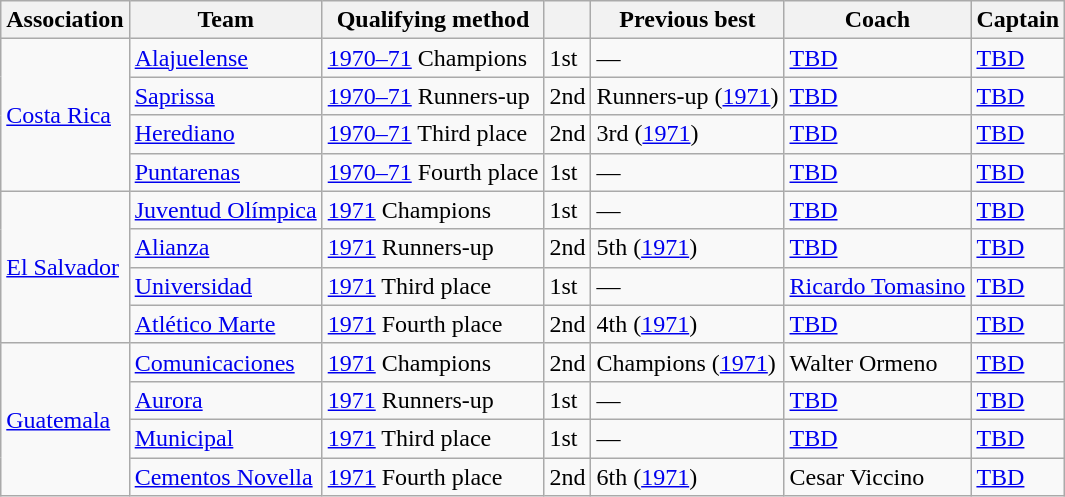<table class="wikitable">
<tr>
<th>Association</th>
<th>Team</th>
<th>Qualifying method</th>
<th></th>
<th>Previous best</th>
<th>Coach</th>
<th>Captain</th>
</tr>
<tr>
<td rowspan=4> <a href='#'>Costa Rica</a></td>
<td><a href='#'>Alajuelense</a></td>
<td><a href='#'>1970–71</a> Champions</td>
<td>1st</td>
<td>—</td>
<td><a href='#'>TBD</a></td>
<td><a href='#'>TBD</a></td>
</tr>
<tr>
<td><a href='#'>Saprissa</a></td>
<td><a href='#'>1970–71</a> Runners-up</td>
<td>2nd</td>
<td>Runners-up (<a href='#'>1971</a>)</td>
<td><a href='#'>TBD</a></td>
<td><a href='#'>TBD</a></td>
</tr>
<tr>
<td><a href='#'>Herediano</a></td>
<td><a href='#'>1970–71</a> Third place</td>
<td>2nd</td>
<td>3rd (<a href='#'>1971</a>)</td>
<td><a href='#'>TBD</a></td>
<td><a href='#'>TBD</a></td>
</tr>
<tr>
<td><a href='#'>Puntarenas</a></td>
<td><a href='#'>1970–71</a> Fourth place</td>
<td>1st</td>
<td>—</td>
<td><a href='#'>TBD</a></td>
<td><a href='#'>TBD</a></td>
</tr>
<tr>
<td rowspan=4> <a href='#'>El Salvador</a></td>
<td><a href='#'>Juventud Olímpica</a></td>
<td><a href='#'>1971</a> Champions</td>
<td>1st</td>
<td>—</td>
<td><a href='#'>TBD</a></td>
<td><a href='#'>TBD</a></td>
</tr>
<tr>
<td><a href='#'>Alianza</a></td>
<td><a href='#'>1971</a> Runners-up</td>
<td>2nd</td>
<td>5th (<a href='#'>1971</a>)</td>
<td><a href='#'>TBD</a></td>
<td><a href='#'>TBD</a></td>
</tr>
<tr>
<td><a href='#'>Universidad</a></td>
<td><a href='#'>1971</a> Third place</td>
<td>1st</td>
<td>—</td>
<td> <a href='#'>Ricardo Tomasino</a></td>
<td><a href='#'>TBD</a></td>
</tr>
<tr>
<td><a href='#'>Atlético Marte</a></td>
<td><a href='#'>1971</a> Fourth place</td>
<td>2nd</td>
<td>4th (<a href='#'>1971</a>)</td>
<td><a href='#'>TBD</a></td>
<td><a href='#'>TBD</a></td>
</tr>
<tr>
<td rowspan=4> <a href='#'>Guatemala</a></td>
<td><a href='#'>Comunicaciones</a></td>
<td><a href='#'>1971</a> Champions</td>
<td>2nd</td>
<td>Champions (<a href='#'>1971</a>)</td>
<td> Walter Ormeno</td>
<td><a href='#'>TBD</a></td>
</tr>
<tr>
<td><a href='#'>Aurora</a></td>
<td><a href='#'>1971</a> Runners-up</td>
<td>1st</td>
<td>—</td>
<td><a href='#'>TBD</a></td>
<td><a href='#'>TBD</a></td>
</tr>
<tr>
<td><a href='#'>Municipal</a></td>
<td><a href='#'>1971</a> Third place</td>
<td>1st</td>
<td>—</td>
<td><a href='#'>TBD</a></td>
<td><a href='#'>TBD</a></td>
</tr>
<tr>
<td><a href='#'>Cementos Novella</a></td>
<td><a href='#'>1971</a> Fourth place</td>
<td>2nd</td>
<td>6th (<a href='#'>1971</a>)</td>
<td> Cesar Viccino</td>
<td><a href='#'>TBD</a></td>
</tr>
</table>
